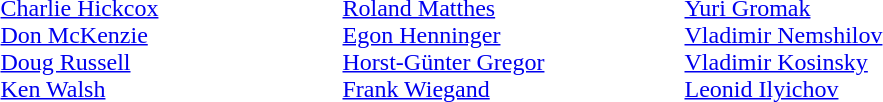<table>
<tr>
<td style="width:14em" valign=top><br><a href='#'>Charlie Hickcox</a><br><a href='#'>Don McKenzie</a><br><a href='#'>Doug Russell</a><br><a href='#'>Ken Walsh</a></td>
<td style="width:14em" valign=top><br><a href='#'>Roland Matthes</a><br><a href='#'>Egon Henninger</a><br><a href='#'>Horst-Günter Gregor</a><br><a href='#'>Frank Wiegand</a></td>
<td style="width:14em" valign=top><br><a href='#'>Yuri Gromak</a><br><a href='#'>Vladimir Nemshilov</a><br><a href='#'>Vladimir Kosinsky</a><br><a href='#'>Leonid Ilyichov</a></td>
</tr>
</table>
